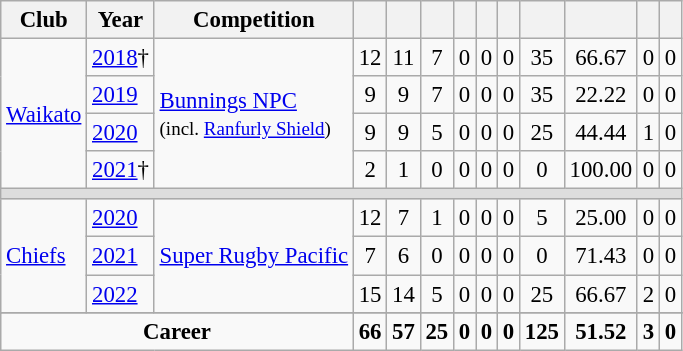<table class="wikitable sortable" style="text-align:center; font-size:95%">
<tr>
<th>Club</th>
<th>Year</th>
<th>Competition</th>
<th></th>
<th></th>
<th></th>
<th></th>
<th></th>
<th></th>
<th></th>
<th></th>
<th></th>
<th></th>
</tr>
<tr>
<td rowspan=4 style="text-align:left;"><a href='#'>Waikato</a></td>
<td style="text-align:left;"><a href='#'>2018</a>†</td>
<td rowspan=4 style="text-align:left;"><a href='#'>Bunnings NPC</a><br><small>(incl. <a href='#'>Ranfurly Shield</a>)</small></td>
<td>12</td>
<td>11</td>
<td>7</td>
<td>0</td>
<td>0</td>
<td>0</td>
<td>35</td>
<td>66.67</td>
<td>0</td>
<td>0</td>
</tr>
<tr>
<td style="text-align:left;"><a href='#'>2019</a></td>
<td>9</td>
<td>9</td>
<td>7</td>
<td>0</td>
<td>0</td>
<td>0</td>
<td>35</td>
<td>22.22</td>
<td>0</td>
<td>0</td>
</tr>
<tr>
<td style="text-align:left;"><a href='#'>2020</a></td>
<td>9</td>
<td>9</td>
<td>5</td>
<td>0</td>
<td>0</td>
<td>0</td>
<td>25</td>
<td>44.44</td>
<td>1</td>
<td>0</td>
</tr>
<tr>
<td style="text-align:left;"><a href='#'>2021</a>†</td>
<td>2</td>
<td>1</td>
<td>0</td>
<td>0</td>
<td>0</td>
<td>0</td>
<td>0</td>
<td>100.00</td>
<td>0</td>
<td>0</td>
</tr>
<tr>
<td colspan=13 style="background-color: #DDDDDD"></td>
</tr>
<tr>
<td rowspan=3 style="text-align:left;"><a href='#'>Chiefs</a></td>
<td style="text-align:left;"><a href='#'>2020</a></td>
<td rowspan=3 style="text-align:left;"><a href='#'>Super Rugby Pacific</a></td>
<td>12</td>
<td>7</td>
<td>1</td>
<td>0</td>
<td>0</td>
<td>0</td>
<td>5</td>
<td>25.00</td>
<td>0</td>
<td>0</td>
</tr>
<tr>
<td style="text-align:left;"><a href='#'>2021</a></td>
<td>7</td>
<td>6</td>
<td>0</td>
<td>0</td>
<td>0</td>
<td>0</td>
<td>0</td>
<td>71.43</td>
<td>0</td>
<td>0</td>
</tr>
<tr>
<td style="text-align:left;"><a href='#'>2022</a></td>
<td>15</td>
<td>14</td>
<td>5</td>
<td>0</td>
<td>0</td>
<td>0</td>
<td>25</td>
<td>66.67</td>
<td>2</td>
<td>0</td>
</tr>
<tr>
</tr>
<tr class="sortbottom" valign="top">
<td colspan=3 style="text-align: center"><strong>Career</strong></td>
<td><strong>66</strong></td>
<td><strong>57</strong></td>
<td><strong>25</strong></td>
<td><strong>0</strong></td>
<td><strong>0</strong></td>
<td><strong>0</strong></td>
<td><strong>125</strong></td>
<td><strong>51.52</strong></td>
<td><strong>3</strong></td>
<td><strong>0</strong></td>
</tr>
</table>
